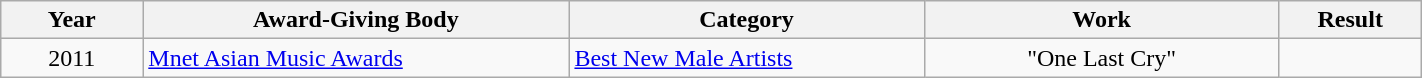<table | width="75%" class="wikitable sortable">
<tr>
<th width="10%">Year</th>
<th width="30%">Award-Giving Body</th>
<th width="25%">Category</th>
<th width="25%">Work</th>
<th width="10%">Result</th>
</tr>
<tr>
<td align="center">2011</td>
<td><a href='#'>Mnet Asian Music Awards</a></td>
<td><a href='#'>Best New Male Artists</a></td>
<td align="center">"One Last Cry"</td>
<td></td>
</tr>
</table>
